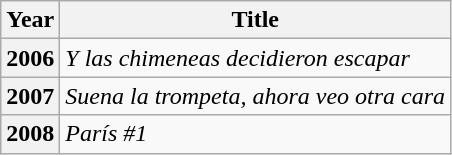<table class="wikitable">
<tr>
<th>Year</th>
<th>Title</th>
</tr>
<tr>
<th>2006</th>
<td><em>Y las chimeneas decidieron escapar</em></td>
</tr>
<tr>
<th>2007</th>
<td><em>Suena la trompeta, ahora veo otra cara</em></td>
</tr>
<tr>
<th>2008</th>
<td><em>París #1</em></td>
</tr>
</table>
